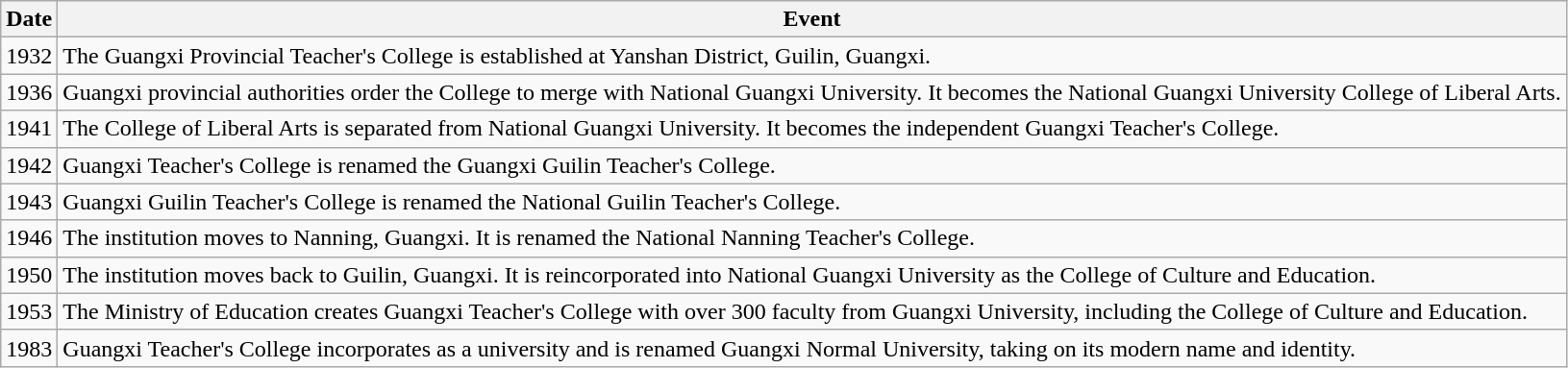<table class="wikitable mw-collapsible mw-collapsed">
<tr>
<th>Date</th>
<th>Event</th>
</tr>
<tr>
<td>1932</td>
<td>The Guangxi Provincial Teacher's College is established at Yanshan District, Guilin, Guangxi.</td>
</tr>
<tr>
<td>1936</td>
<td>Guangxi provincial authorities order the College to merge with National Guangxi University. It becomes the National Guangxi University College of Liberal Arts.</td>
</tr>
<tr>
<td>1941</td>
<td>The College of Liberal Arts is separated from National Guangxi University. It becomes the independent Guangxi Teacher's College.</td>
</tr>
<tr>
<td>1942</td>
<td>Guangxi Teacher's College is renamed the Guangxi Guilin Teacher's College.</td>
</tr>
<tr>
<td>1943</td>
<td>Guangxi Guilin Teacher's College is renamed the National Guilin Teacher's College.</td>
</tr>
<tr>
<td>1946</td>
<td>The institution moves to Nanning, Guangxi. It is renamed the National Nanning Teacher's College.</td>
</tr>
<tr>
<td>1950</td>
<td>The institution moves back to Guilin, Guangxi. It is reincorporated into National Guangxi University as the College of Culture and Education.</td>
</tr>
<tr>
<td>1953</td>
<td>The Ministry of Education creates Guangxi Teacher's College with over 300 faculty from Guangxi University, including the College of Culture and Education.</td>
</tr>
<tr>
<td>1983</td>
<td>Guangxi Teacher's College incorporates as a university and is renamed Guangxi Normal University, taking on its modern name and identity.</td>
</tr>
</table>
